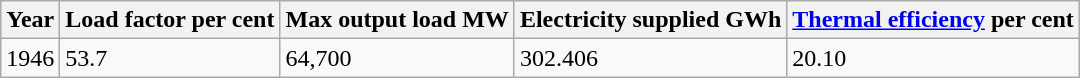<table class="wikitable">
<tr>
<th>Year</th>
<th>Load factor per cent</th>
<th>Max output load   MW</th>
<th>Electricity supplied GWh</th>
<th><a href='#'>Thermal efficiency</a> per cent</th>
</tr>
<tr>
<td>1946</td>
<td>53.7</td>
<td>64,700</td>
<td>302.406</td>
<td>20.10</td>
</tr>
</table>
